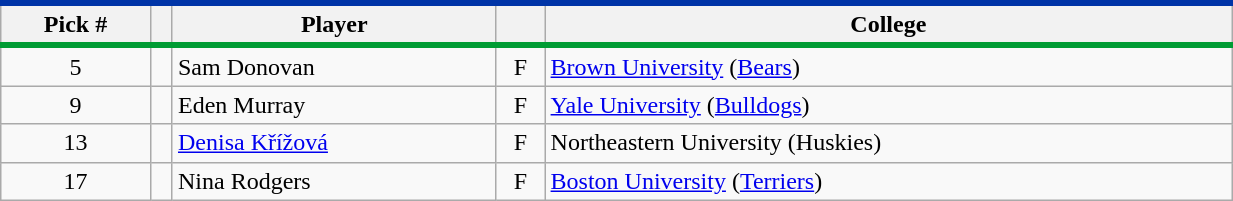<table class="wikitable" width="65%;" style="text-align: center;">
<tr style="border-top:#0034A7 4px solid; border-bottom:#009C34 4px solid;">
<th>Pick #</th>
<th></th>
<th>Player</th>
<th></th>
<th>College</th>
</tr>
<tr>
<td>5</td>
<td></td>
<td align="left">Sam Donovan</td>
<td>F</td>
<td align="left"><a href='#'>Brown University</a> (<a href='#'>Bears</a>)</td>
</tr>
<tr>
<td>9</td>
<td></td>
<td align="left">Eden Murray</td>
<td>F</td>
<td align="left"><a href='#'>Yale University</a> (<a href='#'>Bulldogs</a>)</td>
</tr>
<tr>
<td>13</td>
<td></td>
<td align="left"><a href='#'>Denisa Křížová</a></td>
<td>F</td>
<td align="left">Northeastern University (Huskies)</td>
</tr>
<tr>
<td>17</td>
<td></td>
<td align="left">Nina Rodgers</td>
<td>F</td>
<td align="left"><a href='#'>Boston University</a> (<a href='#'>Terriers</a>)</td>
</tr>
</table>
